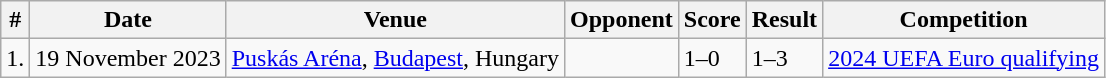<table class="wikitable">
<tr>
<th>#</th>
<th>Date</th>
<th>Venue</th>
<th>Opponent</th>
<th>Score</th>
<th>Result</th>
<th>Competition</th>
</tr>
<tr>
<td>1.</td>
<td>19 November 2023</td>
<td><a href='#'>Puskás Aréna</a>, <a href='#'>Budapest</a>, Hungary</td>
<td></td>
<td>1–0</td>
<td>1–3</td>
<td><a href='#'>2024 UEFA Euro qualifying</a></td>
</tr>
</table>
